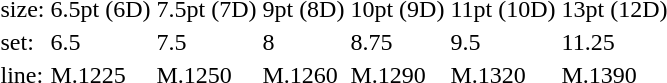<table style="margin-left:40px;">
<tr>
<td>size:</td>
<td>6.5pt (6D)</td>
<td>7.5pt (7D)</td>
<td>9pt (8D)</td>
<td>10pt (9D)</td>
<td>11pt (10D)</td>
<td>13pt (12D)</td>
</tr>
<tr>
<td>set:</td>
<td>6.5</td>
<td>7.5</td>
<td>8</td>
<td>8.75</td>
<td>9.5</td>
<td>11.25</td>
</tr>
<tr>
<td>line:</td>
<td>M.1225</td>
<td>M.1250</td>
<td>M.1260</td>
<td>M.1290</td>
<td>M.1320</td>
<td>M.1390</td>
</tr>
</table>
